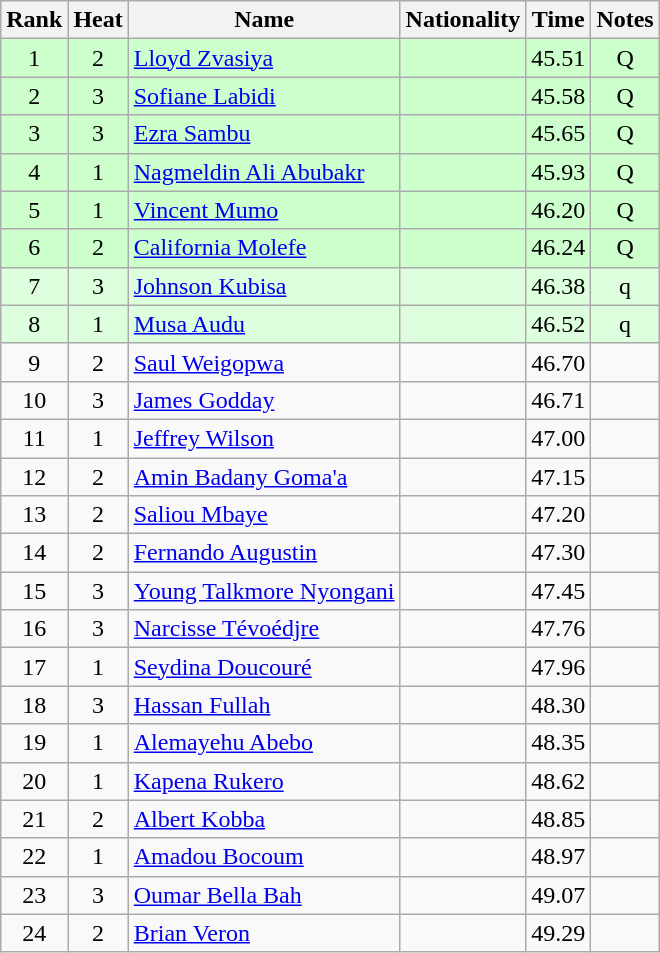<table class="wikitable sortable" style="text-align:center">
<tr>
<th>Rank</th>
<th>Heat</th>
<th>Name</th>
<th>Nationality</th>
<th>Time</th>
<th>Notes</th>
</tr>
<tr bgcolor=ccffcc>
<td>1</td>
<td>2</td>
<td align=left><a href='#'>Lloyd Zvasiya</a></td>
<td align=left></td>
<td>45.51</td>
<td>Q</td>
</tr>
<tr bgcolor=ccffcc>
<td>2</td>
<td>3</td>
<td align=left><a href='#'>Sofiane Labidi</a></td>
<td align=left></td>
<td>45.58</td>
<td>Q</td>
</tr>
<tr bgcolor=ccffcc>
<td>3</td>
<td>3</td>
<td align=left><a href='#'>Ezra Sambu</a></td>
<td align=left></td>
<td>45.65</td>
<td>Q</td>
</tr>
<tr bgcolor=ccffcc>
<td>4</td>
<td>1</td>
<td align=left><a href='#'>Nagmeldin Ali Abubakr</a></td>
<td align=left></td>
<td>45.93</td>
<td>Q</td>
</tr>
<tr bgcolor=ccffcc>
<td>5</td>
<td>1</td>
<td align=left><a href='#'>Vincent Mumo</a></td>
<td align=left></td>
<td>46.20</td>
<td>Q</td>
</tr>
<tr bgcolor=ccffcc>
<td>6</td>
<td>2</td>
<td align=left><a href='#'>California Molefe</a></td>
<td align=left></td>
<td>46.24</td>
<td>Q</td>
</tr>
<tr bgcolor=ddffdd>
<td>7</td>
<td>3</td>
<td align=left><a href='#'>Johnson Kubisa</a></td>
<td align=left></td>
<td>46.38</td>
<td>q</td>
</tr>
<tr bgcolor=ddffdd>
<td>8</td>
<td>1</td>
<td align=left><a href='#'>Musa Audu</a></td>
<td align=left></td>
<td>46.52</td>
<td>q</td>
</tr>
<tr>
<td>9</td>
<td>2</td>
<td align=left><a href='#'>Saul Weigopwa</a></td>
<td align=left></td>
<td>46.70</td>
<td></td>
</tr>
<tr>
<td>10</td>
<td>3</td>
<td align=left><a href='#'>James Godday</a></td>
<td align=left></td>
<td>46.71</td>
<td></td>
</tr>
<tr>
<td>11</td>
<td>1</td>
<td align=left><a href='#'>Jeffrey Wilson</a></td>
<td align=left></td>
<td>47.00</td>
<td></td>
</tr>
<tr>
<td>12</td>
<td>2</td>
<td align=left><a href='#'>Amin Badany Goma'a</a></td>
<td align=left></td>
<td>47.15</td>
<td></td>
</tr>
<tr>
<td>13</td>
<td>2</td>
<td align=left><a href='#'>Saliou Mbaye</a></td>
<td align=left></td>
<td>47.20</td>
<td></td>
</tr>
<tr>
<td>14</td>
<td>2</td>
<td align=left><a href='#'>Fernando Augustin</a></td>
<td align=left></td>
<td>47.30</td>
<td></td>
</tr>
<tr>
<td>15</td>
<td>3</td>
<td align=left><a href='#'>Young Talkmore Nyongani</a></td>
<td align=left></td>
<td>47.45</td>
<td></td>
</tr>
<tr>
<td>16</td>
<td>3</td>
<td align=left><a href='#'>Narcisse Tévoédjre</a></td>
<td align=left></td>
<td>47.76</td>
<td></td>
</tr>
<tr>
<td>17</td>
<td>1</td>
<td align=left><a href='#'>Seydina Doucouré</a></td>
<td align=left></td>
<td>47.96</td>
<td></td>
</tr>
<tr>
<td>18</td>
<td>3</td>
<td align=left><a href='#'>Hassan Fullah</a></td>
<td align=left></td>
<td>48.30</td>
<td></td>
</tr>
<tr>
<td>19</td>
<td>1</td>
<td align=left><a href='#'>Alemayehu Abebo</a></td>
<td align=left></td>
<td>48.35</td>
<td></td>
</tr>
<tr>
<td>20</td>
<td>1</td>
<td align=left><a href='#'>Kapena Rukero</a></td>
<td align=left></td>
<td>48.62</td>
<td></td>
</tr>
<tr>
<td>21</td>
<td>2</td>
<td align=left><a href='#'>Albert Kobba</a></td>
<td align=left></td>
<td>48.85</td>
<td></td>
</tr>
<tr>
<td>22</td>
<td>1</td>
<td align=left><a href='#'>Amadou Bocoum</a></td>
<td align=left></td>
<td>48.97</td>
<td></td>
</tr>
<tr>
<td>23</td>
<td>3</td>
<td align=left><a href='#'>Oumar Bella Bah</a></td>
<td align=left></td>
<td>49.07</td>
<td></td>
</tr>
<tr>
<td>24</td>
<td>2</td>
<td align=left><a href='#'>Brian Veron</a></td>
<td align=left></td>
<td>49.29</td>
<td></td>
</tr>
</table>
